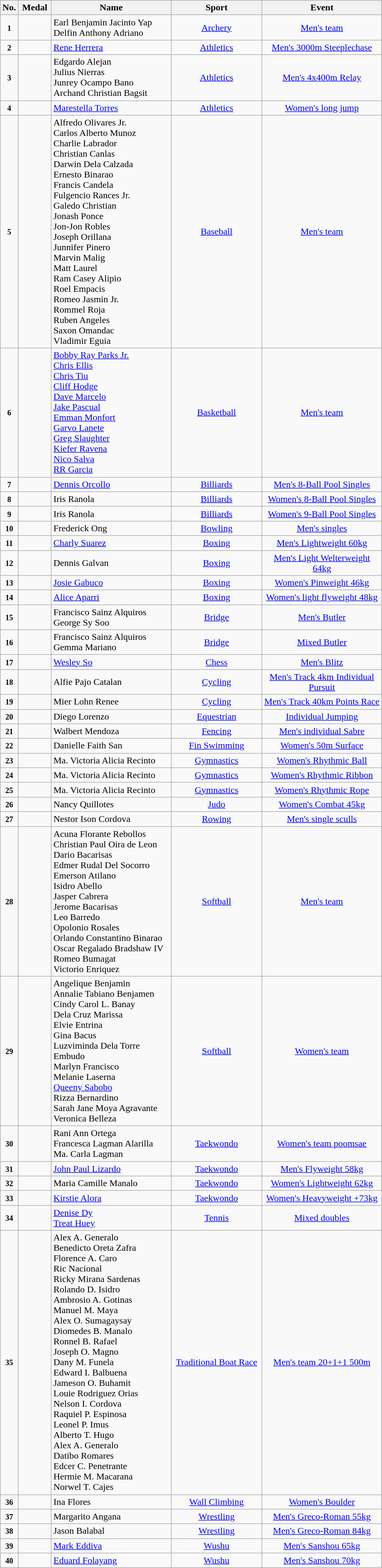<table class="wikitable sortable" style="font-size:100%; text-align:center;">
<tr>
<th width="10">No.</th>
<th width="50">Medal</th>
<th width="200">Name</th>
<th width="150">Sport</th>
<th width="200">Event</th>
</tr>
<tr>
<td><small><strong>1</strong></small></td>
<td></td>
<td align=left>Earl Benjamin Jacinto Yap<br>Delfin Anthony Adriano</td>
<td> <a href='#'>Archery</a></td>
<td><a href='#'>Men's team</a></td>
</tr>
<tr>
<td><small><strong>2</strong></small></td>
<td></td>
<td align=left><a href='#'>Rene Herrera</a></td>
<td> <a href='#'>Athletics</a></td>
<td><a href='#'>Men's 3000m Steeplechase</a></td>
</tr>
<tr>
<td><small><strong>3</strong></small></td>
<td></td>
<td align=left>Edgardo Alejan<br>Julius Nierras<br>Junrey Ocampo Bano<br>Archand Christian Bagsit</td>
<td> <a href='#'>Athletics</a></td>
<td><a href='#'>Men's 4x400m Relay</a></td>
</tr>
<tr>
<td><small><strong>4</strong></small></td>
<td></td>
<td align=left><a href='#'>Marestella Torres</a></td>
<td> <a href='#'>Athletics</a></td>
<td><a href='#'>Women's long jump</a></td>
</tr>
<tr>
<td><small><strong>5</strong></small></td>
<td></td>
<td align=left>Alfredo Olivares Jr.<br>Carlos Alberto Munoz<br>Charlie Labrador<br>Christian Canlas<br>Darwin Dela Calzada<br>Ernesto Binarao<br>Francis Candela<br>Fulgencio Rances Jr.<br>Galedo Christian<br>Jonash Ponce<br>Jon-Jon Robles<br>Joseph Orillana<br>Junnifer Pinero<br>Marvin Malig<br>Matt Laurel<br>Ram Casey Alipio<br>Roel Empacis<br>Romeo Jasmin Jr.<br>Rommel Roja<br>Ruben Angeles<br>Saxon Omandac<br>Vladimir Eguia</td>
<td> <a href='#'>Baseball</a></td>
<td><a href='#'>Men's team</a></td>
</tr>
<tr>
<td><small><strong>6</strong></small></td>
<td></td>
<td align=left><a href='#'>Bobby Ray Parks Jr.</a><br><a href='#'>Chris Ellis</a><br><a href='#'>Chris Tiu</a><br><a href='#'>Cliff Hodge</a><br><a href='#'>Dave Marcelo</a><br><a href='#'>Jake Pascual</a><br><a href='#'>Emman Monfort</a><br><a href='#'>Garvo Lanete</a><br><a href='#'>Greg Slaughter</a><br><a href='#'>Kiefer Ravena</a><br><a href='#'>Nico Salva</a><br><a href='#'>RR Garcia</a></td>
<td> <a href='#'>Basketball</a></td>
<td><a href='#'>Men's team</a></td>
</tr>
<tr>
<td><small><strong>7</strong></small></td>
<td></td>
<td align=left><a href='#'>Dennis Orcollo</a></td>
<td> <a href='#'>Billiards</a></td>
<td><a href='#'>Men's 8-Ball Pool Singles</a></td>
</tr>
<tr>
<td><small><strong>8</strong></small></td>
<td></td>
<td align=left>Iris Ranola</td>
<td> <a href='#'>Billiards</a></td>
<td><a href='#'>Women's 8-Ball Pool Singles</a></td>
</tr>
<tr>
<td><small><strong>9</strong></small></td>
<td></td>
<td align=left>Iris Ranola</td>
<td> <a href='#'>Billiards</a></td>
<td><a href='#'>Women's 9-Ball Pool Singles</a></td>
</tr>
<tr>
<td><small><strong>10</strong></small></td>
<td></td>
<td align=left>Frederick Ong</td>
<td> <a href='#'>Bowling</a></td>
<td><a href='#'>Men's singles</a></td>
</tr>
<tr>
<td><small><strong>11</strong></small></td>
<td></td>
<td align=left><a href='#'>Charly Suarez</a></td>
<td> <a href='#'>Boxing</a></td>
<td><a href='#'>Men's Lightweight 60kg</a></td>
</tr>
<tr>
<td><small><strong>12</strong></small></td>
<td></td>
<td align=left>Dennis Galvan</td>
<td> <a href='#'>Boxing</a></td>
<td><a href='#'>Men's Light Welterweight 64kg</a></td>
</tr>
<tr>
<td><small><strong>13</strong></small></td>
<td></td>
<td align=left><a href='#'>Josie Gabuco</a></td>
<td> <a href='#'>Boxing</a></td>
<td><a href='#'>Women's Pinweight 46kg</a></td>
</tr>
<tr>
<td><small><strong>14</strong></small></td>
<td></td>
<td align=left><a href='#'>Alice Aparri</a></td>
<td> <a href='#'>Boxing</a></td>
<td><a href='#'>Women's light flyweight 48kg</a></td>
</tr>
<tr>
<td><small><strong>15</strong></small></td>
<td></td>
<td align=left>Francisco Sainz Alquiros<br>George Sy Soo</td>
<td> <a href='#'>Bridge</a></td>
<td><a href='#'>Men's Butler</a></td>
</tr>
<tr>
<td><small><strong>16</strong></small></td>
<td></td>
<td align=left>Francisco Sainz Alquiros<br>Gemma Mariano</td>
<td> <a href='#'>Bridge</a></td>
<td><a href='#'>Mixed Butler</a></td>
</tr>
<tr>
<td><small><strong>17</strong></small></td>
<td></td>
<td align=left><a href='#'>Wesley So</a></td>
<td> <a href='#'>Chess</a></td>
<td><a href='#'>Men's Blitz</a></td>
</tr>
<tr>
<td><small><strong>18</strong></small></td>
<td></td>
<td align=left>Alfie Pajo Catalan</td>
<td> <a href='#'>Cycling</a></td>
<td><a href='#'>Men's Track 4km Individual Pursuit</a></td>
</tr>
<tr>
<td><small><strong>19</strong></small></td>
<td></td>
<td align=left>Mier Lohn Renee</td>
<td> <a href='#'>Cycling</a></td>
<td><a href='#'>Men's Track 40km Points Race</a></td>
</tr>
<tr>
<td><small><strong>20</strong></small></td>
<td></td>
<td align=left>Diego Lorenzo</td>
<td> <a href='#'>Equestrian</a></td>
<td><a href='#'>Individual Jumping</a></td>
</tr>
<tr>
<td><small><strong>21</strong></small></td>
<td></td>
<td align=left>Walbert Mendoza</td>
<td> <a href='#'>Fencing</a></td>
<td><a href='#'>Men's individual Sabre</a></td>
</tr>
<tr>
<td><small><strong>22</strong></small></td>
<td></td>
<td align=left>Danielle Faith San</td>
<td> <a href='#'>Fin Swimming</a></td>
<td><a href='#'>Women's 50m Surface</a></td>
</tr>
<tr>
<td><small><strong>23</strong></small></td>
<td></td>
<td align=left>Ma. Victoria Alicia Recinto</td>
<td> <a href='#'>Gymnastics</a></td>
<td><a href='#'>Women's Rhythmic Ball</a></td>
</tr>
<tr>
<td><small><strong>24</strong></small></td>
<td></td>
<td align=left>Ma. Victoria Alicia Recinto</td>
<td> <a href='#'>Gymnastics</a></td>
<td><a href='#'>Women's Rhythmic Ribbon</a></td>
</tr>
<tr>
<td><small><strong>25</strong></small></td>
<td></td>
<td align=left>Ma. Victoria Alicia Recinto</td>
<td> <a href='#'>Gymnastics</a></td>
<td><a href='#'>Women's Rhythmic Rope</a></td>
</tr>
<tr>
<td><small><strong>26</strong></small></td>
<td></td>
<td align=left>Nancy Quillotes</td>
<td> <a href='#'>Judo</a></td>
<td><a href='#'>Women's Combat 45kg</a></td>
</tr>
<tr>
<td><small><strong>27</strong></small></td>
<td></td>
<td align=left>Nestor Ison Cordova</td>
<td> <a href='#'>Rowing</a></td>
<td><a href='#'>Men's single sculls</a></td>
</tr>
<tr>
<td><small><strong>28</strong></small></td>
<td></td>
<td align=left>Acuna Florante Rebollos<br>Christian Paul Oira de Leon<br>Dario Bacarisas<br>Edmer Rudal Del Socorro<br>Emerson Atilano<br>Isidro Abello<br>Jasper Cabrera<br>Jerome Bacarisas<br>Leo Barredo<br>Opolonio Rosales<br>Orlando Constantino Binarao<br>Oscar Regalado Bradshaw IV<br>Romeo Bumagat<br>Victorio Enriquez</td>
<td> <a href='#'>Softball</a></td>
<td><a href='#'>Men's team</a></td>
</tr>
<tr>
<td><small><strong>29</strong></small></td>
<td></td>
<td align=left>Angelique Benjamin<br>Annalie Tabiano Benjamen<br>Cindy Carol L. Banay<br>Dela Cruz Marissa<br>Elvie Entrina<br>Gina Bacus<br>Luzviminda Dela Torre Embudo<br>Marlyn Francisco<br>Melanie Laserna<br><a href='#'>Queeny Sabobo</a><br>Rizza Bernardino<br>Sarah Jane Moya Agravante<br>Veronica Belleza</td>
<td> <a href='#'>Softball</a></td>
<td><a href='#'>Women's team</a></td>
</tr>
<tr>
<td><small><strong>30</strong></small></td>
<td></td>
<td align=left>Rani Ann Ortega<br>Francesca Lagman Alarilla<br>Ma. Carla Lagman</td>
<td> <a href='#'>Taekwondo</a></td>
<td><a href='#'>Women's team poomsae</a></td>
</tr>
<tr>
<td><small><strong>31</strong></small></td>
<td></td>
<td align=left><a href='#'>John Paul Lizardo</a></td>
<td> <a href='#'>Taekwondo</a></td>
<td><a href='#'>Men's Flyweight 58kg</a></td>
</tr>
<tr>
<td><small><strong>32</strong></small></td>
<td></td>
<td align=left>Maria Camille Manalo</td>
<td> <a href='#'>Taekwondo</a></td>
<td><a href='#'>Women's Lightweight 62kg</a></td>
</tr>
<tr>
<td><small><strong>33</strong></small></td>
<td></td>
<td align=left><a href='#'>Kirstie Alora</a></td>
<td> <a href='#'>Taekwondo</a></td>
<td><a href='#'>Women's Heavyweight +73kg</a></td>
</tr>
<tr>
<td><small><strong>34</strong></small></td>
<td></td>
<td align=left><a href='#'>Denise Dy</a><br><a href='#'>Treat Huey</a></td>
<td> <a href='#'>Tennis</a></td>
<td><a href='#'>Mixed doubles</a></td>
</tr>
<tr>
<td><small><strong>35</strong></small></td>
<td></td>
<td align=left>Alex A. Generalo<br>Benedicto Oreta Zafra<br>Florence A. Caro<br>Ric Nacional<br>Ricky Mirana Sardenas<br>Rolando D. Isidro<br>Ambrosio A. Gotinas<br>Manuel M. Maya<br>Alex O. Sumagaysay<br>Diomedes B. Manalo<br>Ronnel B. Rafael<br>Joseph O. Magno<br>Dany M. Funela<br>Edward I. Balbuena<br>Jameson O. Buhamit<br>Louie Rodriguez Orias<br>Nelson I. Cordova<br>Raquiel P. Espinosa<br>Leonel P. Imus<br>Alberto T. Hugo<br>Alex A. Generalo<br>Datibo Romares<br>Edcer C. Penetrante<br>Hermie M. Macarana<br>Norwel T. Cajes</td>
<td> <a href='#'>Traditional Boat Race</a></td>
<td><a href='#'>Men's team 20+1+1 500m</a></td>
</tr>
<tr>
<td><small><strong>36</strong></small></td>
<td></td>
<td align=left>Ina Flores</td>
<td> <a href='#'>Wall Climbing</a></td>
<td><a href='#'>Women's Boulder</a></td>
</tr>
<tr>
<td><small><strong>37</strong></small></td>
<td></td>
<td align=left>Margarito Angana</td>
<td> <a href='#'>Wrestling</a></td>
<td><a href='#'>Men's Greco-Roman 55kg</a></td>
</tr>
<tr>
<td><small><strong>38</strong></small></td>
<td></td>
<td align=left>Jason Balabal</td>
<td> <a href='#'>Wrestling</a></td>
<td><a href='#'>Men's Greco-Roman 84kg</a></td>
</tr>
<tr>
<td><small><strong>39</strong></small></td>
<td></td>
<td align=left><a href='#'>Mark Eddiva</a></td>
<td> <a href='#'>Wushu</a></td>
<td><a href='#'>Men's Sanshou 65kg</a></td>
</tr>
<tr>
<td><small><strong>40</strong></small></td>
<td></td>
<td align=left><a href='#'>Eduard Folayang</a></td>
<td> <a href='#'>Wushu</a></td>
<td><a href='#'>Men's Sanshou 70kg</a></td>
</tr>
</table>
